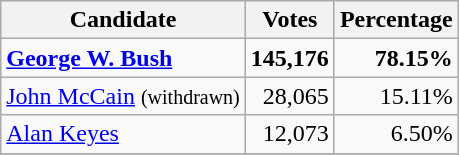<table class="wikitable" style="text-align:right;">
<tr>
<th>Candidate</th>
<th>Votes</th>
<th>Percentage</th>
</tr>
<tr>
<td style="text-align:left;"><strong><a href='#'>George W. Bush</a></strong></td>
<td><strong>145,176</strong></td>
<td><strong>78.15%</strong></td>
</tr>
<tr>
<td style="text-align:left;"><a href='#'>John McCain</a> <small>(withdrawn)</small></td>
<td>28,065</td>
<td>15.11%</td>
</tr>
<tr>
<td style="text-align:left;"><a href='#'>Alan Keyes</a></td>
<td>12,073</td>
<td>6.50%</td>
</tr>
<tr>
</tr>
</table>
